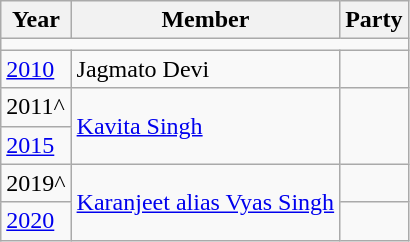<table class="wikitable sortable">
<tr>
<th>Year</th>
<th>Member</th>
<th colspan="2">Party</th>
</tr>
<tr>
<td colspan="4"></td>
</tr>
<tr>
<td><a href='#'>2010</a></td>
<td>Jagmato Devi</td>
<td></td>
</tr>
<tr>
<td>2011^</td>
<td rowspan="2"><a href='#'>Kavita Singh</a></td>
</tr>
<tr>
<td><a href='#'>2015</a></td>
</tr>
<tr>
<td>2019^</td>
<td rowspan="2"><a href='#'>Karanjeet alias Vyas Singh</a></td>
<td></td>
</tr>
<tr>
<td><a href='#'>2020</a></td>
<td></td>
</tr>
</table>
